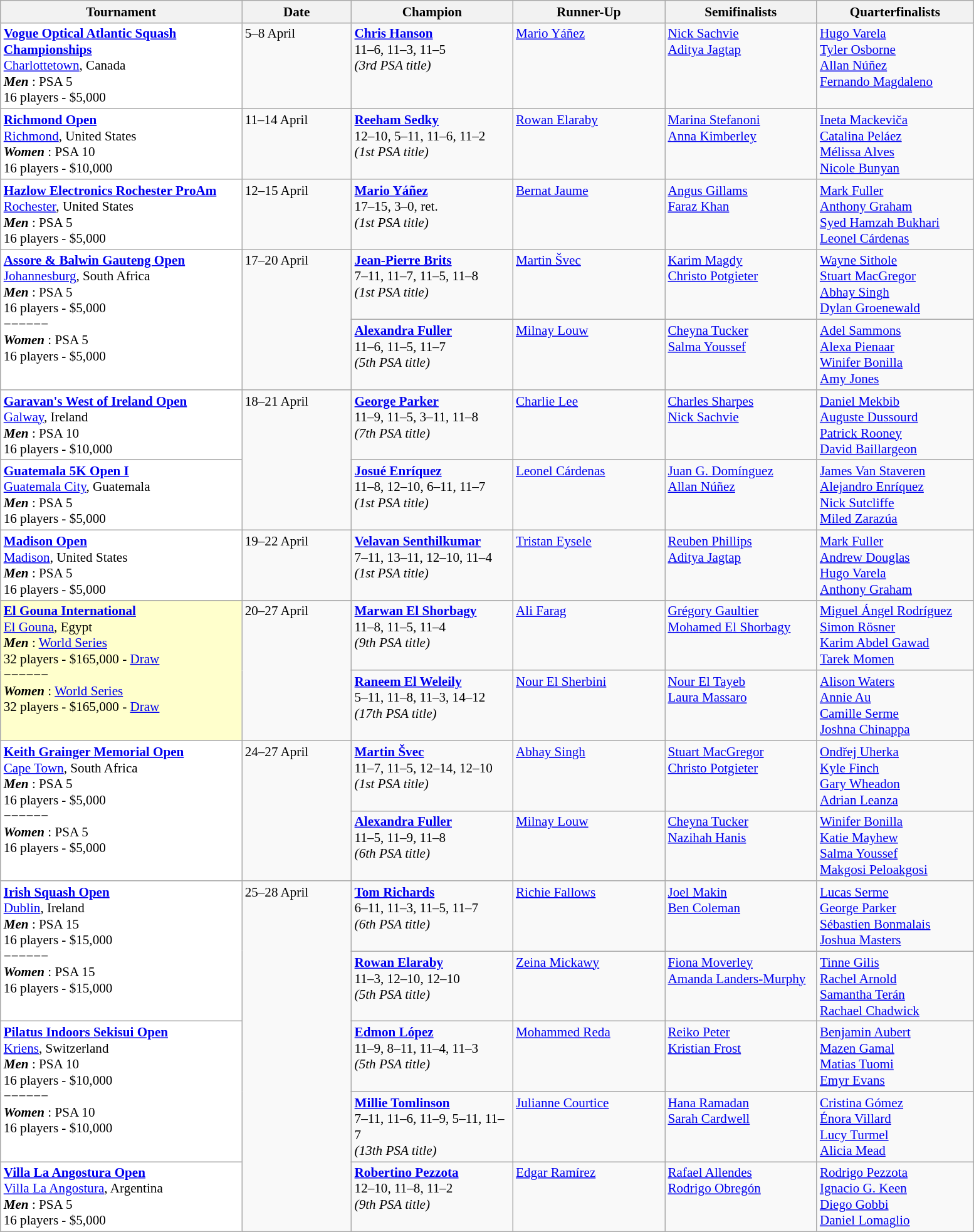<table class="wikitable" style="font-size:88%">
<tr>
<th width=250>Tournament</th>
<th width=110>Date</th>
<th width=165>Champion</th>
<th width=155>Runner-Up</th>
<th width=155>Semifinalists</th>
<th width=160>Quarterfinalists</th>
</tr>
<tr valign=top>
<td style="background:#fff;"><strong><a href='#'>Vogue Optical Atlantic Squash Championships</a></strong><br> <a href='#'>Charlottetown</a>, Canada<br><strong> <em>Men</em> </strong>: PSA 5<br>16 players - $5,000</td>
<td>5–8 April</td>
<td> <strong><a href='#'>Chris Hanson</a></strong><br>11–6, 11–3, 11–5<br><em>(3rd PSA title)</em></td>
<td> <a href='#'>Mario Yáñez</a></td>
<td> <a href='#'>Nick Sachvie</a><br> <a href='#'>Aditya Jagtap</a></td>
<td> <a href='#'>Hugo Varela</a><br> <a href='#'>Tyler Osborne</a><br> <a href='#'>Allan Núñez</a><br> <a href='#'>Fernando Magdaleno</a></td>
</tr>
<tr valign=top>
<td style="background:#fff;"><strong><a href='#'>Richmond Open</a></strong><br> <a href='#'>Richmond</a>, United States<br><strong> <em>Women</em> </strong>: PSA 10<br>16 players - $10,000</td>
<td>11–14 April</td>
<td> <strong><a href='#'>Reeham Sedky</a></strong><br>12–10, 5–11, 11–6, 11–2<br><em>(1st PSA title)</em></td>
<td> <a href='#'>Rowan Elaraby</a></td>
<td> <a href='#'>Marina Stefanoni</a><br> <a href='#'>Anna Kimberley</a></td>
<td> <a href='#'>Ineta Mackeviča</a><br> <a href='#'>Catalina Peláez</a><br> <a href='#'>Mélissa Alves</a><br> <a href='#'>Nicole Bunyan</a></td>
</tr>
<tr valign=top>
<td style="background:#fff;"><strong><a href='#'>Hazlow Electronics Rochester ProAm</a></strong><br> <a href='#'>Rochester</a>, United States<br><strong> <em>Men</em> </strong>: PSA 5<br>16 players - $5,000</td>
<td>12–15 April</td>
<td> <strong><a href='#'>Mario Yáñez</a></strong><br>17–15, 3–0, ret.<br><em>(1st PSA title)</em></td>
<td> <a href='#'>Bernat Jaume</a></td>
<td> <a href='#'>Angus Gillams</a><br> <a href='#'>Faraz Khan</a></td>
<td> <a href='#'>Mark Fuller</a><br> <a href='#'>Anthony Graham</a><br> <a href='#'>Syed Hamzah Bukhari</a><br> <a href='#'>Leonel Cárdenas</a></td>
</tr>
<tr valign=top>
<td rowspan=2 style="background:#fff;"><strong><a href='#'>Assore & Balwin Gauteng Open</a></strong><br> <a href='#'>Johannesburg</a>, South Africa<br><strong> <em>Men</em> </strong>: PSA 5<br>16 players - $5,000<br>−−−−−−<br><strong> <em>Women</em> </strong>: PSA 5<br>16 players - $5,000</td>
<td rowspan=2>17–20 April</td>
<td> <strong><a href='#'>Jean-Pierre Brits</a></strong><br>7–11, 11–7, 11–5, 11–8<br><em>(1st PSA title)</em></td>
<td> <a href='#'>Martin Švec</a></td>
<td> <a href='#'>Karim Magdy</a><br> <a href='#'>Christo Potgieter</a></td>
<td> <a href='#'>Wayne Sithole</a><br> <a href='#'>Stuart MacGregor</a><br> <a href='#'>Abhay Singh</a><br> <a href='#'>Dylan Groenewald</a></td>
</tr>
<tr valign=top>
<td> <strong><a href='#'>Alexandra Fuller</a></strong><br>11–6, 11–5, 11–7<br><em>(5th PSA title)</em></td>
<td> <a href='#'>Milnay Louw</a></td>
<td> <a href='#'>Cheyna Tucker</a><br> <a href='#'>Salma Youssef</a></td>
<td> <a href='#'>Adel Sammons</a><br> <a href='#'>Alexa Pienaar</a><br> <a href='#'>Winifer Bonilla</a><br> <a href='#'>Amy Jones</a></td>
</tr>
<tr valign=top>
<td style="background:#fff;"><strong><a href='#'>Garavan's West of Ireland Open</a></strong><br> <a href='#'>Galway</a>, Ireland<br><strong> <em>Men</em> </strong>: PSA 10<br>16 players - $10,000</td>
<td rowspan=2>18–21 April</td>
<td> <strong><a href='#'>George Parker</a></strong><br>11–9, 11–5, 3–11, 11–8<br><em>(7th PSA title)</em></td>
<td> <a href='#'>Charlie Lee</a></td>
<td> <a href='#'>Charles Sharpes</a><br> <a href='#'>Nick Sachvie</a></td>
<td> <a href='#'>Daniel Mekbib</a><br> <a href='#'>Auguste Dussourd</a><br> <a href='#'>Patrick Rooney</a><br> <a href='#'>David Baillargeon</a></td>
</tr>
<tr valign=top>
<td style="background:#fff;"><strong><a href='#'>Guatemala 5K Open I</a></strong><br> <a href='#'>Guatemala City</a>, Guatemala<br><strong> <em>Men</em> </strong>: PSA 5<br>16 players - $5,000</td>
<td> <strong><a href='#'>Josué Enríquez</a></strong><br>11–8, 12–10, 6–11, 11–7<br><em>(1st PSA title)</em></td>
<td> <a href='#'>Leonel Cárdenas</a></td>
<td> <a href='#'>Juan G. Domínguez</a><br> <a href='#'>Allan Núñez</a></td>
<td> <a href='#'>James Van Staveren</a><br> <a href='#'>Alejandro Enríquez</a><br> <a href='#'>Nick Sutcliffe</a><br> <a href='#'>Miled Zarazúa</a></td>
</tr>
<tr valign=top>
<td style="background:#fff;"><strong><a href='#'>Madison Open</a></strong><br> <a href='#'>Madison</a>, United States<br><strong> <em>Men</em> </strong>: PSA 5<br>16 players - $5,000</td>
<td>19–22 April</td>
<td> <strong><a href='#'>Velavan Senthilkumar</a></strong><br>7–11, 13–11, 12–10, 11–4<br><em>(1st PSA title)</em></td>
<td> <a href='#'>Tristan Eysele</a></td>
<td> <a href='#'>Reuben Phillips</a><br> <a href='#'>Aditya Jagtap</a></td>
<td> <a href='#'>Mark Fuller</a><br> <a href='#'>Andrew Douglas</a><br> <a href='#'>Hugo Varela</a><br> <a href='#'>Anthony Graham</a></td>
</tr>
<tr valign=top>
<td rowspan=2 style="background:#ffc;"><strong><a href='#'>El Gouna International</a></strong><br> <a href='#'>El Gouna</a>, Egypt<br><strong> <em>Men</em> </strong>: <a href='#'>World Series</a><br>32 players - $165,000 - <a href='#'>Draw</a><br>−−−−−−<br><strong> <em>Women</em> </strong>: <a href='#'>World Series</a><br>32 players - $165,000 - <a href='#'>Draw</a></td>
<td rowspan=2>20–27 April</td>
<td> <strong><a href='#'>Marwan El Shorbagy</a></strong><br>11–8, 11–5, 11–4<br><em>(9th PSA title)</em></td>
<td> <a href='#'>Ali Farag</a></td>
<td> <a href='#'>Grégory Gaultier</a><br> <a href='#'>Mohamed El Shorbagy</a></td>
<td> <a href='#'>Miguel Ángel Rodríguez</a><br> <a href='#'>Simon Rösner</a><br> <a href='#'>Karim Abdel Gawad</a><br> <a href='#'>Tarek Momen</a></td>
</tr>
<tr valign=top>
<td> <strong><a href='#'>Raneem El Weleily</a></strong><br>5–11, 11–8, 11–3, 14–12<br><em>(17th PSA title)</em></td>
<td> <a href='#'>Nour El Sherbini</a></td>
<td> <a href='#'>Nour El Tayeb</a><br> <a href='#'>Laura Massaro</a></td>
<td> <a href='#'>Alison Waters</a><br> <a href='#'>Annie Au</a><br> <a href='#'>Camille Serme</a><br> <a href='#'>Joshna Chinappa</a></td>
</tr>
<tr valign=top>
<td rowspan=2 style="background:#fff;"><strong><a href='#'>Keith Grainger Memorial  Open</a></strong><br> <a href='#'>Cape Town</a>, South Africa<br><strong> <em>Men</em> </strong>: PSA 5<br>16 players - $5,000<br>−−−−−−<br><strong> <em>Women</em> </strong>: PSA 5<br>16 players - $5,000</td>
<td rowspan=2>24–27 April</td>
<td> <strong><a href='#'>Martin Švec</a></strong><br>11–7, 11–5, 12–14, 12–10<br><em>(1st PSA title)</em></td>
<td> <a href='#'>Abhay Singh</a></td>
<td> <a href='#'>Stuart MacGregor</a><br> <a href='#'>Christo Potgieter</a></td>
<td> <a href='#'>Ondřej Uherka</a><br> <a href='#'>Kyle Finch</a><br> <a href='#'>Gary Wheadon</a><br> <a href='#'>Adrian Leanza</a></td>
</tr>
<tr valign=top>
<td> <strong><a href='#'>Alexandra Fuller</a></strong><br>11–5, 11–9, 11–8<br><em>(6th PSA title)</em></td>
<td> <a href='#'>Milnay Louw</a></td>
<td> <a href='#'>Cheyna Tucker</a><br> <a href='#'>Nazihah Hanis</a></td>
<td> <a href='#'>Winifer Bonilla</a><br> <a href='#'>Katie Mayhew</a><br> <a href='#'>Salma Youssef</a><br> <a href='#'>Makgosi Peloakgosi</a></td>
</tr>
<tr valign=top>
<td rowspan=2 style="background:#fff;"><strong><a href='#'>Irish Squash Open</a></strong><br> <a href='#'>Dublin</a>, Ireland<br><strong> <em>Men</em> </strong>: PSA 15<br>16 players - $15,000<br>−−−−−−<br><strong> <em>Women</em> </strong>: PSA 15<br>16 players - $15,000</td>
<td rowspan=5>25–28 April</td>
<td> <strong><a href='#'>Tom Richards</a></strong><br>6–11, 11–3, 11–5, 11–7<br><em>(6th PSA title)</em></td>
<td> <a href='#'>Richie Fallows</a></td>
<td> <a href='#'>Joel Makin</a><br> <a href='#'>Ben Coleman</a></td>
<td> <a href='#'>Lucas Serme</a><br> <a href='#'>George Parker</a><br> <a href='#'>Sébastien Bonmalais</a><br> <a href='#'>Joshua Masters</a></td>
</tr>
<tr valign=top>
<td> <strong><a href='#'>Rowan Elaraby</a></strong><br>11–3, 12–10, 12–10<br><em>(5th PSA title)</em></td>
<td> <a href='#'>Zeina Mickawy</a></td>
<td> <a href='#'>Fiona Moverley</a><br> <a href='#'>Amanda Landers-Murphy</a></td>
<td> <a href='#'>Tinne Gilis</a><br> <a href='#'>Rachel Arnold</a><br> <a href='#'>Samantha Terán</a><br> <a href='#'>Rachael Chadwick</a></td>
</tr>
<tr valign=top>
<td rowspan=2 style="background:#fff;"><strong><a href='#'>Pilatus Indoors Sekisui Open</a></strong><br> <a href='#'>Kriens</a>, Switzerland<br><strong> <em>Men</em> </strong>: PSA 10<br>16 players - $10,000<br>−−−−−−<br><strong> <em>Women</em> </strong>: PSA 10<br>16 players - $10,000</td>
<td> <strong><a href='#'>Edmon López</a></strong><br>11–9, 8–11, 11–4, 11–3<br><em>(5th PSA title)</em></td>
<td> <a href='#'>Mohammed Reda</a></td>
<td> <a href='#'>Reiko Peter</a><br> <a href='#'>Kristian Frost</a></td>
<td> <a href='#'>Benjamin Aubert</a><br> <a href='#'>Mazen Gamal</a><br> <a href='#'>Matias Tuomi</a><br> <a href='#'>Emyr Evans</a></td>
</tr>
<tr valign=top>
<td> <strong><a href='#'>Millie Tomlinson</a></strong><br>7–11, 11–6, 11–9, 5–11, 11–7<br><em>(13th PSA title)</em></td>
<td> <a href='#'>Julianne Courtice</a></td>
<td> <a href='#'>Hana Ramadan</a><br> <a href='#'>Sarah Cardwell</a></td>
<td> <a href='#'>Cristina Gómez</a><br> <a href='#'>Énora Villard</a><br> <a href='#'>Lucy Turmel</a><br> <a href='#'>Alicia Mead</a></td>
</tr>
<tr valign=top>
<td style="background:#fff;"><strong><a href='#'>Villa La Angostura Open</a></strong><br> <a href='#'>Villa La Angostura</a>, Argentina<br><strong> <em>Men</em> </strong>: PSA 5<br>16 players - $5,000</td>
<td> <strong><a href='#'>Robertino Pezzota</a></strong><br>12–10, 11–8, 11–2<br><em>(9th PSA title)</em></td>
<td> <a href='#'>Edgar Ramírez</a></td>
<td> <a href='#'>Rafael Allendes</a><br> <a href='#'>Rodrigo Obregón</a></td>
<td> <a href='#'>Rodrigo Pezzota</a><br> <a href='#'>Ignacio G. Keen</a><br> <a href='#'>Diego Gobbi</a><br> <a href='#'>Daniel Lomaglio</a></td>
</tr>
</table>
